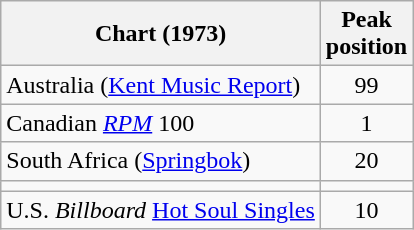<table class="wikitable sortable">
<tr>
<th>Chart (1973)</th>
<th>Peak<br>position</th>
</tr>
<tr>
<td>Australia (<a href='#'>Kent Music Report</a>)</td>
<td style="text-align:center;">99</td>
</tr>
<tr>
<td>Canadian <em><a href='#'>RPM</a></em> 100</td>
<td style="text-align:center;">1</td>
</tr>
<tr>
<td>South Africa (<a href='#'>Springbok</a>)</td>
<td align="center">20</td>
</tr>
<tr>
<td></td>
</tr>
<tr>
<td>U.S. <em>Billboard</em> <a href='#'>Hot Soul Singles</a></td>
<td style="text-align:center;">10</td>
</tr>
</table>
